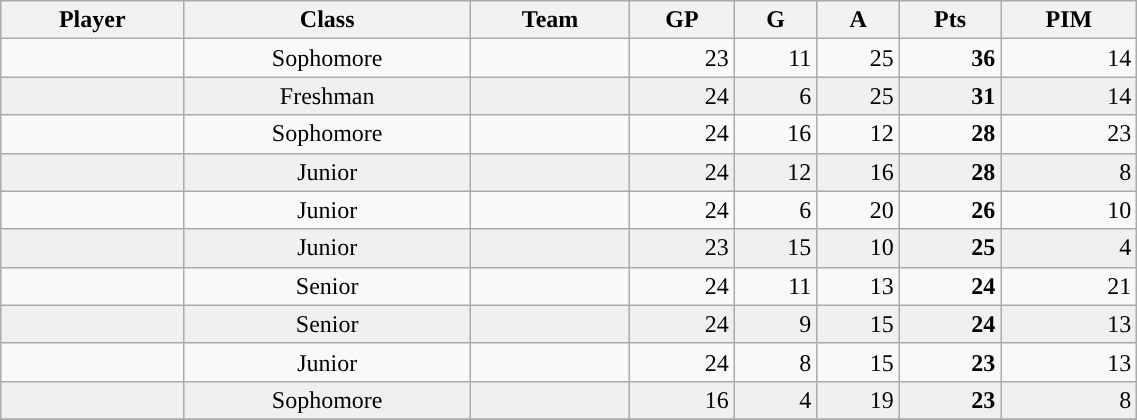<table class="wikitable sortable" style="text-align: center; "width=60%">
<tr>
<th>Player</th>
<th>Class</th>
<th>Team</th>
<th>GP</th>
<th>G</th>
<th>A</th>
<th>Pts</th>
<th>PIM</th>
</tr>
<tr>
<td style="text-align: left"></td>
<td>Sophomore</td>
<td><strong><a href='#'></a></strong></td>
<td style="text-align: right">23</td>
<td style="text-align: right">11</td>
<td style="text-align: right">25</td>
<td style="text-align: right"><strong>36</strong></td>
<td style="text-align: right">14</td>
</tr>
<tr bgcolor=f0f0f0>
<td style="text-align: left"></td>
<td>Freshman</td>
<td><strong><a href='#'></a></strong></td>
<td style="text-align: right">24</td>
<td style="text-align: right">6</td>
<td style="text-align: right">25</td>
<td style="text-align: right"><strong>31</strong></td>
<td style="text-align: right">14</td>
</tr>
<tr>
<td style="text-align: left"></td>
<td>Sophomore</td>
<td><strong><a href='#'></a></strong></td>
<td style="text-align: right">24</td>
<td style="text-align: right">16</td>
<td style="text-align: right">12</td>
<td style="text-align: right"><strong>28</strong></td>
<td style="text-align: right">23</td>
</tr>
<tr bgcolor=f0f0f0>
<td style="text-align: left"></td>
<td>Junior</td>
<td><strong><a href='#'></a></strong></td>
<td style="text-align: right">24</td>
<td style="text-align: right">12</td>
<td style="text-align: right">16</td>
<td style="text-align: right"><strong>28</strong></td>
<td style="text-align: right">8</td>
</tr>
<tr>
<td style="text-align: left"></td>
<td>Junior</td>
<td><strong><a href='#'></a></strong></td>
<td style="text-align: right">24</td>
<td style="text-align: right">6</td>
<td style="text-align: right">20</td>
<td style="text-align: right"><strong>26</strong></td>
<td style="text-align: right">10</td>
</tr>
<tr bgcolor=f0f0f0>
<td style="text-align: left"></td>
<td>Junior</td>
<td><strong><a href='#'></a></strong></td>
<td style="text-align: right">23</td>
<td style="text-align: right">15</td>
<td style="text-align: right">10</td>
<td style="text-align: right"><strong>25</strong></td>
<td style="text-align: right">4</td>
</tr>
<tr>
<td style="text-align: left"></td>
<td>Senior</td>
<td><strong><a href='#'></a></strong></td>
<td style="text-align: right">24</td>
<td style="text-align: right">11</td>
<td style="text-align: right">13</td>
<td style="text-align: right"><strong>24</strong></td>
<td style="text-align: right">21</td>
</tr>
<tr bgcolor=f0f0f0>
<td style="text-align: left"></td>
<td>Senior</td>
<td><strong><a href='#'></a></strong></td>
<td style="text-align: right">24</td>
<td style="text-align: right">9</td>
<td style="text-align: right">15</td>
<td style="text-align: right"><strong>24</strong></td>
<td style="text-align: right">13</td>
</tr>
<tr>
<td style="text-align: left"></td>
<td>Junior</td>
<td><strong><a href='#'></a></strong></td>
<td style="text-align: right">24</td>
<td style="text-align: right">8</td>
<td style="text-align: right">15</td>
<td style="text-align: right"><strong>23</strong></td>
<td style="text-align: right">13</td>
</tr>
<tr bgcolor=f0f0f0>
<td style="text-align: left"></td>
<td>Sophomore</td>
<td><strong><a href='#'></a></strong></td>
<td style="text-align: right">16</td>
<td style="text-align: right">4</td>
<td style="text-align: right">19</td>
<td style="text-align: right"><strong>23</strong></td>
<td style="text-align: right">8</td>
</tr>
<tr>
</tr>
</table>
